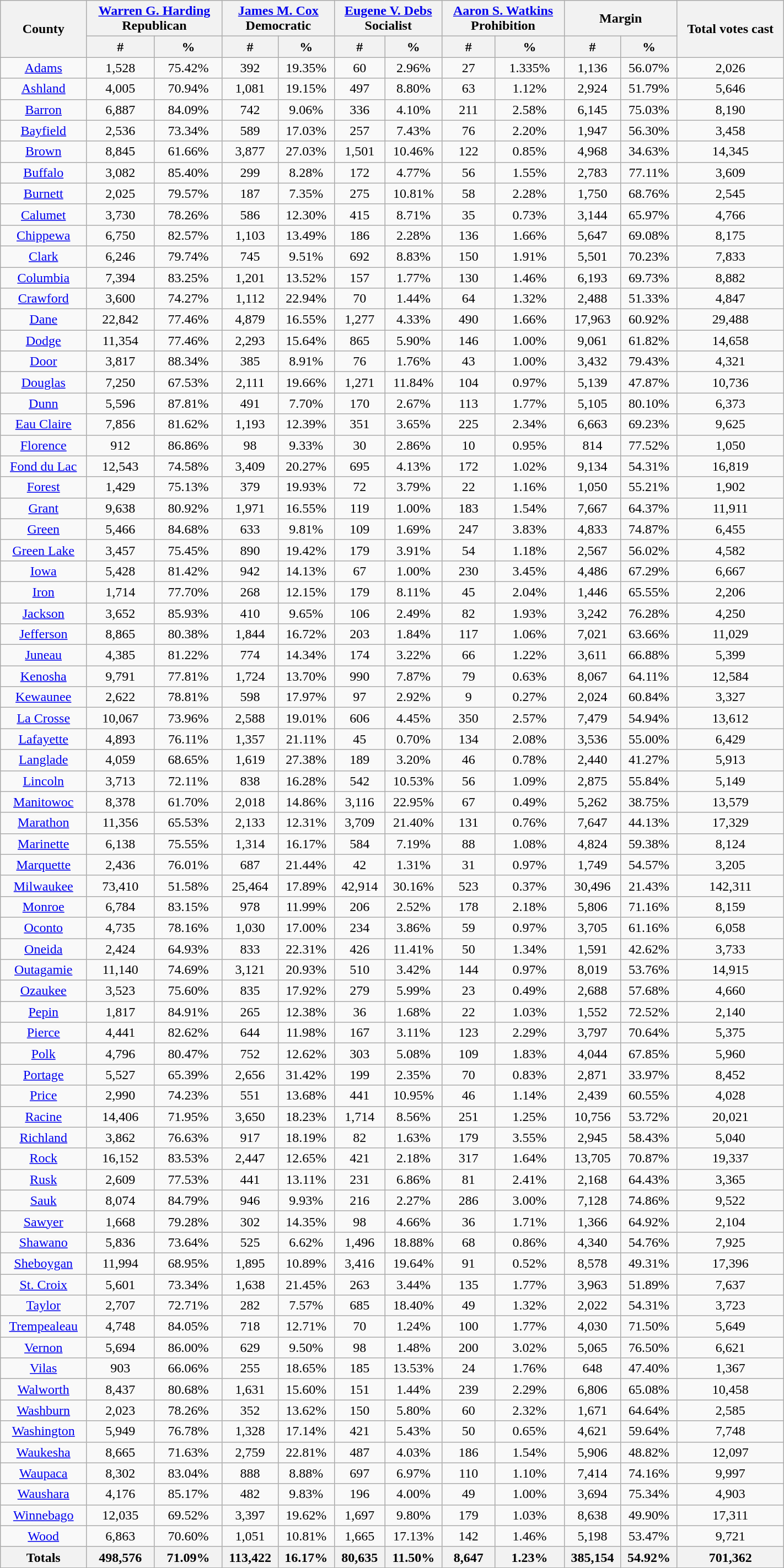<table width="75%" class="wikitable sortable" style="text-align:center">
<tr>
<th style="text-align:center;" rowspan="2">County</th>
<th style="text-align:center;" colspan="2"><a href='#'>Warren G. Harding</a><br>Republican</th>
<th style="text-align:center;" colspan="2"><a href='#'>James M. Cox</a><br>Democratic</th>
<th style="text-align:center;" colspan="2"><a href='#'>Eugene V. Debs</a><br>Socialist</th>
<th style="text-align:center;" colspan="2"><a href='#'>Aaron S. Watkins</a><br>Prohibition</th>
<th style="text-align:center;" colspan="2">Margin</th>
<th style="text-align:center;" rowspan="2">Total votes cast</th>
</tr>
<tr>
<th style="text-align:center;" data-sort-type="number">#</th>
<th style="text-align:center;" data-sort-type="number">%</th>
<th style="text-align:center;" data-sort-type="number">#</th>
<th style="text-align:center;" data-sort-type="number">%</th>
<th style="text-align:center;" data-sort-type="number">#</th>
<th style="text-align:center;" data-sort-type="number">%</th>
<th style="text-align:center;" data-sort-type="number">#</th>
<th style="text-align:center;" data-sort-type="number">%</th>
<th style="text-align:center;" data-sort-type="number">#</th>
<th style="text-align:center;" data-sort-type="number">%</th>
</tr>
<tr style="text-align:center;">
<td><a href='#'>Adams</a></td>
<td>1,528</td>
<td>75.42%</td>
<td>392</td>
<td>19.35%</td>
<td>60</td>
<td>2.96%</td>
<td>27</td>
<td>1.335%</td>
<td>1,136</td>
<td>56.07%</td>
<td>2,026</td>
</tr>
<tr style="text-align:center;">
<td><a href='#'>Ashland</a></td>
<td>4,005</td>
<td>70.94%</td>
<td>1,081</td>
<td>19.15%</td>
<td>497</td>
<td>8.80%</td>
<td>63</td>
<td>1.12%</td>
<td>2,924</td>
<td>51.79%</td>
<td>5,646</td>
</tr>
<tr style="text-align:center;">
<td><a href='#'>Barron</a></td>
<td>6,887</td>
<td>84.09%</td>
<td>742</td>
<td>9.06%</td>
<td>336</td>
<td>4.10%</td>
<td>211</td>
<td>2.58%</td>
<td>6,145</td>
<td>75.03%</td>
<td>8,190</td>
</tr>
<tr style="text-align:center;">
<td><a href='#'>Bayfield</a></td>
<td>2,536</td>
<td>73.34%</td>
<td>589</td>
<td>17.03%</td>
<td>257</td>
<td>7.43%</td>
<td>76</td>
<td>2.20%</td>
<td>1,947</td>
<td>56.30%</td>
<td>3,458</td>
</tr>
<tr style="text-align:center;">
<td><a href='#'>Brown</a></td>
<td>8,845</td>
<td>61.66%</td>
<td>3,877</td>
<td>27.03%</td>
<td>1,501</td>
<td>10.46%</td>
<td>122</td>
<td>0.85%</td>
<td>4,968</td>
<td>34.63%</td>
<td>14,345</td>
</tr>
<tr style="text-align:center;">
<td><a href='#'>Buffalo</a></td>
<td>3,082</td>
<td>85.40%</td>
<td>299</td>
<td>8.28%</td>
<td>172</td>
<td>4.77%</td>
<td>56</td>
<td>1.55%</td>
<td>2,783</td>
<td>77.11%</td>
<td>3,609</td>
</tr>
<tr style="text-align:center;">
<td><a href='#'>Burnett</a></td>
<td>2,025</td>
<td>79.57%</td>
<td>187</td>
<td>7.35%</td>
<td>275</td>
<td>10.81%</td>
<td>58</td>
<td>2.28%</td>
<td>1,750</td>
<td>68.76%</td>
<td>2,545</td>
</tr>
<tr style="text-align:center;">
<td><a href='#'>Calumet</a></td>
<td>3,730</td>
<td>78.26%</td>
<td>586</td>
<td>12.30%</td>
<td>415</td>
<td>8.71%</td>
<td>35</td>
<td>0.73%</td>
<td>3,144</td>
<td>65.97%</td>
<td>4,766</td>
</tr>
<tr style="text-align:center;">
<td><a href='#'>Chippewa</a></td>
<td>6,750</td>
<td>82.57%</td>
<td>1,103</td>
<td>13.49%</td>
<td>186</td>
<td>2.28%</td>
<td>136</td>
<td>1.66%</td>
<td>5,647</td>
<td>69.08%</td>
<td>8,175</td>
</tr>
<tr style="text-align:center;">
<td><a href='#'>Clark</a></td>
<td>6,246</td>
<td>79.74%</td>
<td>745</td>
<td>9.51%</td>
<td>692</td>
<td>8.83%</td>
<td>150</td>
<td>1.91%</td>
<td>5,501</td>
<td>70.23%</td>
<td>7,833</td>
</tr>
<tr style="text-align:center;">
<td><a href='#'>Columbia</a></td>
<td>7,394</td>
<td>83.25%</td>
<td>1,201</td>
<td>13.52%</td>
<td>157</td>
<td>1.77%</td>
<td>130</td>
<td>1.46%</td>
<td>6,193</td>
<td>69.73%</td>
<td>8,882</td>
</tr>
<tr style="text-align:center;">
<td><a href='#'>Crawford</a></td>
<td>3,600</td>
<td>74.27%</td>
<td>1,112</td>
<td>22.94%</td>
<td>70</td>
<td>1.44%</td>
<td>64</td>
<td>1.32%</td>
<td>2,488</td>
<td>51.33%</td>
<td>4,847</td>
</tr>
<tr style="text-align:center;">
<td><a href='#'>Dane</a></td>
<td>22,842</td>
<td>77.46%</td>
<td>4,879</td>
<td>16.55%</td>
<td>1,277</td>
<td>4.33%</td>
<td>490</td>
<td>1.66%</td>
<td>17,963</td>
<td>60.92%</td>
<td>29,488</td>
</tr>
<tr style="text-align:center;">
<td><a href='#'>Dodge</a></td>
<td>11,354</td>
<td>77.46%</td>
<td>2,293</td>
<td>15.64%</td>
<td>865</td>
<td>5.90%</td>
<td>146</td>
<td>1.00%</td>
<td>9,061</td>
<td>61.82%</td>
<td>14,658</td>
</tr>
<tr style="text-align:center;">
<td><a href='#'>Door</a></td>
<td>3,817</td>
<td>88.34%</td>
<td>385</td>
<td>8.91%</td>
<td>76</td>
<td>1.76%</td>
<td>43</td>
<td>1.00%</td>
<td>3,432</td>
<td>79.43%</td>
<td>4,321</td>
</tr>
<tr style="text-align:center;">
<td><a href='#'>Douglas</a></td>
<td>7,250</td>
<td>67.53%</td>
<td>2,111</td>
<td>19.66%</td>
<td>1,271</td>
<td>11.84%</td>
<td>104</td>
<td>0.97%</td>
<td>5,139</td>
<td>47.87%</td>
<td>10,736</td>
</tr>
<tr style="text-align:center;">
<td><a href='#'>Dunn</a></td>
<td>5,596</td>
<td>87.81%</td>
<td>491</td>
<td>7.70%</td>
<td>170</td>
<td>2.67%</td>
<td>113</td>
<td>1.77%</td>
<td>5,105</td>
<td>80.10%</td>
<td>6,373</td>
</tr>
<tr style="text-align:center;">
<td><a href='#'>Eau Claire</a></td>
<td>7,856</td>
<td>81.62%</td>
<td>1,193</td>
<td>12.39%</td>
<td>351</td>
<td>3.65%</td>
<td>225</td>
<td>2.34%</td>
<td>6,663</td>
<td>69.23%</td>
<td>9,625</td>
</tr>
<tr style="text-align:center;">
<td><a href='#'>Florence</a></td>
<td>912</td>
<td>86.86%</td>
<td>98</td>
<td>9.33%</td>
<td>30</td>
<td>2.86%</td>
<td>10</td>
<td>0.95%</td>
<td>814</td>
<td>77.52%</td>
<td>1,050</td>
</tr>
<tr style="text-align:center;">
<td><a href='#'>Fond du Lac</a></td>
<td>12,543</td>
<td>74.58%</td>
<td>3,409</td>
<td>20.27%</td>
<td>695</td>
<td>4.13%</td>
<td>172</td>
<td>1.02%</td>
<td>9,134</td>
<td>54.31%</td>
<td>16,819</td>
</tr>
<tr style="text-align:center;">
<td><a href='#'>Forest</a></td>
<td>1,429</td>
<td>75.13%</td>
<td>379</td>
<td>19.93%</td>
<td>72</td>
<td>3.79%</td>
<td>22</td>
<td>1.16%</td>
<td>1,050</td>
<td>55.21%</td>
<td>1,902</td>
</tr>
<tr style="text-align:center;">
<td><a href='#'>Grant</a></td>
<td>9,638</td>
<td>80.92%</td>
<td>1,971</td>
<td>16.55%</td>
<td>119</td>
<td>1.00%</td>
<td>183</td>
<td>1.54%</td>
<td>7,667</td>
<td>64.37%</td>
<td>11,911</td>
</tr>
<tr style="text-align:center;">
<td><a href='#'>Green</a></td>
<td>5,466</td>
<td>84.68%</td>
<td>633</td>
<td>9.81%</td>
<td>109</td>
<td>1.69%</td>
<td>247</td>
<td>3.83%</td>
<td>4,833</td>
<td>74.87%</td>
<td>6,455</td>
</tr>
<tr style="text-align:center;">
<td><a href='#'>Green Lake</a></td>
<td>3,457</td>
<td>75.45%</td>
<td>890</td>
<td>19.42%</td>
<td>179</td>
<td>3.91%</td>
<td>54</td>
<td>1.18%</td>
<td>2,567</td>
<td>56.02%</td>
<td>4,582</td>
</tr>
<tr style="text-align:center;">
<td><a href='#'>Iowa</a></td>
<td>5,428</td>
<td>81.42%</td>
<td>942</td>
<td>14.13%</td>
<td>67</td>
<td>1.00%</td>
<td>230</td>
<td>3.45%</td>
<td>4,486</td>
<td>67.29%</td>
<td>6,667</td>
</tr>
<tr style="text-align:center;">
<td><a href='#'>Iron</a></td>
<td>1,714</td>
<td>77.70%</td>
<td>268</td>
<td>12.15%</td>
<td>179</td>
<td>8.11%</td>
<td>45</td>
<td>2.04%</td>
<td>1,446</td>
<td>65.55%</td>
<td>2,206</td>
</tr>
<tr style="text-align:center;">
<td><a href='#'>Jackson</a></td>
<td>3,652</td>
<td>85.93%</td>
<td>410</td>
<td>9.65%</td>
<td>106</td>
<td>2.49%</td>
<td>82</td>
<td>1.93%</td>
<td>3,242</td>
<td>76.28%</td>
<td>4,250</td>
</tr>
<tr style="text-align:center;">
<td><a href='#'>Jefferson</a></td>
<td>8,865</td>
<td>80.38%</td>
<td>1,844</td>
<td>16.72%</td>
<td>203</td>
<td>1.84%</td>
<td>117</td>
<td>1.06%</td>
<td>7,021</td>
<td>63.66%</td>
<td>11,029</td>
</tr>
<tr style="text-align:center;">
<td><a href='#'>Juneau</a></td>
<td>4,385</td>
<td>81.22%</td>
<td>774</td>
<td>14.34%</td>
<td>174</td>
<td>3.22%</td>
<td>66</td>
<td>1.22%</td>
<td>3,611</td>
<td>66.88%</td>
<td>5,399</td>
</tr>
<tr style="text-align:center;">
<td><a href='#'>Kenosha</a></td>
<td>9,791</td>
<td>77.81%</td>
<td>1,724</td>
<td>13.70%</td>
<td>990</td>
<td>7.87%</td>
<td>79</td>
<td>0.63%</td>
<td>8,067</td>
<td>64.11%</td>
<td>12,584</td>
</tr>
<tr style="text-align:center;">
<td><a href='#'>Kewaunee</a></td>
<td>2,622</td>
<td>78.81%</td>
<td>598</td>
<td>17.97%</td>
<td>97</td>
<td>2.92%</td>
<td>9</td>
<td>0.27%</td>
<td>2,024</td>
<td>60.84%</td>
<td>3,327</td>
</tr>
<tr style="text-align:center;">
<td><a href='#'>La Crosse</a></td>
<td>10,067</td>
<td>73.96%</td>
<td>2,588</td>
<td>19.01%</td>
<td>606</td>
<td>4.45%</td>
<td>350</td>
<td>2.57%</td>
<td>7,479</td>
<td>54.94%</td>
<td>13,612</td>
</tr>
<tr style="text-align:center;">
<td><a href='#'>Lafayette</a></td>
<td>4,893</td>
<td>76.11%</td>
<td>1,357</td>
<td>21.11%</td>
<td>45</td>
<td>0.70%</td>
<td>134</td>
<td>2.08%</td>
<td>3,536</td>
<td>55.00%</td>
<td>6,429</td>
</tr>
<tr style="text-align:center;">
<td><a href='#'>Langlade</a></td>
<td>4,059</td>
<td>68.65%</td>
<td>1,619</td>
<td>27.38%</td>
<td>189</td>
<td>3.20%</td>
<td>46</td>
<td>0.78%</td>
<td>2,440</td>
<td>41.27%</td>
<td>5,913</td>
</tr>
<tr style="text-align:center;">
<td><a href='#'>Lincoln</a></td>
<td>3,713</td>
<td>72.11%</td>
<td>838</td>
<td>16.28%</td>
<td>542</td>
<td>10.53%</td>
<td>56</td>
<td>1.09%</td>
<td>2,875</td>
<td>55.84%</td>
<td>5,149</td>
</tr>
<tr style="text-align:center;">
<td><a href='#'>Manitowoc</a></td>
<td>8,378</td>
<td>61.70%</td>
<td>2,018</td>
<td>14.86%</td>
<td>3,116</td>
<td>22.95%</td>
<td>67</td>
<td>0.49%</td>
<td>5,262</td>
<td>38.75%</td>
<td>13,579</td>
</tr>
<tr style="text-align:center;">
<td><a href='#'>Marathon</a></td>
<td>11,356</td>
<td>65.53%</td>
<td>2,133</td>
<td>12.31%</td>
<td>3,709</td>
<td>21.40%</td>
<td>131</td>
<td>0.76%</td>
<td>7,647</td>
<td>44.13%</td>
<td>17,329</td>
</tr>
<tr style="text-align:center;">
<td><a href='#'>Marinette</a></td>
<td>6,138</td>
<td>75.55%</td>
<td>1,314</td>
<td>16.17%</td>
<td>584</td>
<td>7.19%</td>
<td>88</td>
<td>1.08%</td>
<td>4,824</td>
<td>59.38%</td>
<td>8,124</td>
</tr>
<tr style="text-align:center;">
<td><a href='#'>Marquette</a></td>
<td>2,436</td>
<td>76.01%</td>
<td>687</td>
<td>21.44%</td>
<td>42</td>
<td>1.31%</td>
<td>31</td>
<td>0.97%</td>
<td>1,749</td>
<td>54.57%</td>
<td>3,205</td>
</tr>
<tr style="text-align:center;">
<td><a href='#'>Milwaukee</a></td>
<td>73,410</td>
<td>51.58%</td>
<td>25,464</td>
<td>17.89%</td>
<td>42,914</td>
<td>30.16%</td>
<td>523</td>
<td>0.37%</td>
<td>30,496</td>
<td>21.43%</td>
<td>142,311</td>
</tr>
<tr style="text-align:center;">
<td><a href='#'>Monroe</a></td>
<td>6,784</td>
<td>83.15%</td>
<td>978</td>
<td>11.99%</td>
<td>206</td>
<td>2.52%</td>
<td>178</td>
<td>2.18%</td>
<td>5,806</td>
<td>71.16%</td>
<td>8,159</td>
</tr>
<tr style="text-align:center;">
<td><a href='#'>Oconto</a></td>
<td>4,735</td>
<td>78.16%</td>
<td>1,030</td>
<td>17.00%</td>
<td>234</td>
<td>3.86%</td>
<td>59</td>
<td>0.97%</td>
<td>3,705</td>
<td>61.16%</td>
<td>6,058</td>
</tr>
<tr style="text-align:center;">
<td><a href='#'>Oneida</a></td>
<td>2,424</td>
<td>64.93%</td>
<td>833</td>
<td>22.31%</td>
<td>426</td>
<td>11.41%</td>
<td>50</td>
<td>1.34%</td>
<td>1,591</td>
<td>42.62%</td>
<td>3,733</td>
</tr>
<tr style="text-align:center;">
<td><a href='#'>Outagamie</a></td>
<td>11,140</td>
<td>74.69%</td>
<td>3,121</td>
<td>20.93%</td>
<td>510</td>
<td>3.42%</td>
<td>144</td>
<td>0.97%</td>
<td>8,019</td>
<td>53.76%</td>
<td>14,915</td>
</tr>
<tr style="text-align:center;">
<td><a href='#'>Ozaukee</a></td>
<td>3,523</td>
<td>75.60%</td>
<td>835</td>
<td>17.92%</td>
<td>279</td>
<td>5.99%</td>
<td>23</td>
<td>0.49%</td>
<td>2,688</td>
<td>57.68%</td>
<td>4,660</td>
</tr>
<tr style="text-align:center;">
<td><a href='#'>Pepin</a></td>
<td>1,817</td>
<td>84.91%</td>
<td>265</td>
<td>12.38%</td>
<td>36</td>
<td>1.68%</td>
<td>22</td>
<td>1.03%</td>
<td>1,552</td>
<td>72.52%</td>
<td>2,140</td>
</tr>
<tr style="text-align:center;">
<td><a href='#'>Pierce</a></td>
<td>4,441</td>
<td>82.62%</td>
<td>644</td>
<td>11.98%</td>
<td>167</td>
<td>3.11%</td>
<td>123</td>
<td>2.29%</td>
<td>3,797</td>
<td>70.64%</td>
<td>5,375</td>
</tr>
<tr style="text-align:center;">
<td><a href='#'>Polk</a></td>
<td>4,796</td>
<td>80.47%</td>
<td>752</td>
<td>12.62%</td>
<td>303</td>
<td>5.08%</td>
<td>109</td>
<td>1.83%</td>
<td>4,044</td>
<td>67.85%</td>
<td>5,960</td>
</tr>
<tr style="text-align:center;">
<td><a href='#'>Portage</a></td>
<td>5,527</td>
<td>65.39%</td>
<td>2,656</td>
<td>31.42%</td>
<td>199</td>
<td>2.35%</td>
<td>70</td>
<td>0.83%</td>
<td>2,871</td>
<td>33.97%</td>
<td>8,452</td>
</tr>
<tr style="text-align:center;">
<td><a href='#'>Price</a></td>
<td>2,990</td>
<td>74.23%</td>
<td>551</td>
<td>13.68%</td>
<td>441</td>
<td>10.95%</td>
<td>46</td>
<td>1.14%</td>
<td>2,439</td>
<td>60.55%</td>
<td>4,028</td>
</tr>
<tr style="text-align:center;">
<td><a href='#'>Racine</a></td>
<td>14,406</td>
<td>71.95%</td>
<td>3,650</td>
<td>18.23%</td>
<td>1,714</td>
<td>8.56%</td>
<td>251</td>
<td>1.25%</td>
<td>10,756</td>
<td>53.72%</td>
<td>20,021</td>
</tr>
<tr style="text-align:center;">
<td><a href='#'>Richland</a></td>
<td>3,862</td>
<td>76.63%</td>
<td>917</td>
<td>18.19%</td>
<td>82</td>
<td>1.63%</td>
<td>179</td>
<td>3.55%</td>
<td>2,945</td>
<td>58.43%</td>
<td>5,040</td>
</tr>
<tr style="text-align:center;">
<td><a href='#'>Rock</a></td>
<td>16,152</td>
<td>83.53%</td>
<td>2,447</td>
<td>12.65%</td>
<td>421</td>
<td>2.18%</td>
<td>317</td>
<td>1.64%</td>
<td>13,705</td>
<td>70.87%</td>
<td>19,337</td>
</tr>
<tr style="text-align:center;">
<td><a href='#'>Rusk</a></td>
<td>2,609</td>
<td>77.53%</td>
<td>441</td>
<td>13.11%</td>
<td>231</td>
<td>6.86%</td>
<td>81</td>
<td>2.41%</td>
<td>2,168</td>
<td>64.43%</td>
<td>3,365</td>
</tr>
<tr style="text-align:center;">
<td><a href='#'>Sauk</a></td>
<td>8,074</td>
<td>84.79%</td>
<td>946</td>
<td>9.93%</td>
<td>216</td>
<td>2.27%</td>
<td>286</td>
<td>3.00%</td>
<td>7,128</td>
<td>74.86%</td>
<td>9,522</td>
</tr>
<tr style="text-align:center;">
<td><a href='#'>Sawyer</a></td>
<td>1,668</td>
<td>79.28%</td>
<td>302</td>
<td>14.35%</td>
<td>98</td>
<td>4.66%</td>
<td>36</td>
<td>1.71%</td>
<td>1,366</td>
<td>64.92%</td>
<td>2,104</td>
</tr>
<tr style="text-align:center;">
<td><a href='#'>Shawano</a></td>
<td>5,836</td>
<td>73.64%</td>
<td>525</td>
<td>6.62%</td>
<td>1,496</td>
<td>18.88%</td>
<td>68</td>
<td>0.86%</td>
<td>4,340</td>
<td>54.76%</td>
<td>7,925</td>
</tr>
<tr style="text-align:center;">
<td><a href='#'>Sheboygan</a></td>
<td>11,994</td>
<td>68.95%</td>
<td>1,895</td>
<td>10.89%</td>
<td>3,416</td>
<td>19.64%</td>
<td>91</td>
<td>0.52%</td>
<td>8,578</td>
<td>49.31%</td>
<td>17,396</td>
</tr>
<tr style="text-align:center;">
<td><a href='#'>St. Croix</a></td>
<td>5,601</td>
<td>73.34%</td>
<td>1,638</td>
<td>21.45%</td>
<td>263</td>
<td>3.44%</td>
<td>135</td>
<td>1.77%</td>
<td>3,963</td>
<td>51.89%</td>
<td>7,637</td>
</tr>
<tr style="text-align:center;">
<td><a href='#'>Taylor</a></td>
<td>2,707</td>
<td>72.71%</td>
<td>282</td>
<td>7.57%</td>
<td>685</td>
<td>18.40%</td>
<td>49</td>
<td>1.32%</td>
<td>2,022</td>
<td>54.31%</td>
<td>3,723</td>
</tr>
<tr style="text-align:center;">
<td><a href='#'>Trempealeau</a></td>
<td>4,748</td>
<td>84.05%</td>
<td>718</td>
<td>12.71%</td>
<td>70</td>
<td>1.24%</td>
<td>100</td>
<td>1.77%</td>
<td>4,030</td>
<td>71.50%</td>
<td>5,649</td>
</tr>
<tr style="text-align:center;">
<td><a href='#'>Vernon</a></td>
<td>5,694</td>
<td>86.00%</td>
<td>629</td>
<td>9.50%</td>
<td>98</td>
<td>1.48%</td>
<td>200</td>
<td>3.02%</td>
<td>5,065</td>
<td>76.50%</td>
<td>6,621</td>
</tr>
<tr style="text-align:center;">
<td><a href='#'>Vilas</a></td>
<td>903</td>
<td>66.06%</td>
<td>255</td>
<td>18.65%</td>
<td>185</td>
<td>13.53%</td>
<td>24</td>
<td>1.76%</td>
<td>648</td>
<td>47.40%</td>
<td>1,367</td>
</tr>
<tr style="text-align:center;">
<td><a href='#'>Walworth</a></td>
<td>8,437</td>
<td>80.68%</td>
<td>1,631</td>
<td>15.60%</td>
<td>151</td>
<td>1.44%</td>
<td>239</td>
<td>2.29%</td>
<td>6,806</td>
<td>65.08%</td>
<td>10,458</td>
</tr>
<tr style="text-align:center;">
<td><a href='#'>Washburn</a></td>
<td>2,023</td>
<td>78.26%</td>
<td>352</td>
<td>13.62%</td>
<td>150</td>
<td>5.80%</td>
<td>60</td>
<td>2.32%</td>
<td>1,671</td>
<td>64.64%</td>
<td>2,585</td>
</tr>
<tr style="text-align:center;">
<td><a href='#'>Washington</a></td>
<td>5,949</td>
<td>76.78%</td>
<td>1,328</td>
<td>17.14%</td>
<td>421</td>
<td>5.43%</td>
<td>50</td>
<td>0.65%</td>
<td>4,621</td>
<td>59.64%</td>
<td>7,748</td>
</tr>
<tr style="text-align:center;">
<td><a href='#'>Waukesha</a></td>
<td>8,665</td>
<td>71.63%</td>
<td>2,759</td>
<td>22.81%</td>
<td>487</td>
<td>4.03%</td>
<td>186</td>
<td>1.54%</td>
<td>5,906</td>
<td>48.82%</td>
<td>12,097</td>
</tr>
<tr style="text-align:center;">
<td><a href='#'>Waupaca</a></td>
<td>8,302</td>
<td>83.04%</td>
<td>888</td>
<td>8.88%</td>
<td>697</td>
<td>6.97%</td>
<td>110</td>
<td>1.10%</td>
<td>7,414</td>
<td>74.16%</td>
<td>9,997</td>
</tr>
<tr style="text-align:center;">
<td><a href='#'>Waushara</a></td>
<td>4,176</td>
<td>85.17%</td>
<td>482</td>
<td>9.83%</td>
<td>196</td>
<td>4.00%</td>
<td>49</td>
<td>1.00%</td>
<td>3,694</td>
<td>75.34%</td>
<td>4,903</td>
</tr>
<tr style="text-align:center;">
<td><a href='#'>Winnebago</a></td>
<td>12,035</td>
<td>69.52%</td>
<td>3,397</td>
<td>19.62%</td>
<td>1,697</td>
<td>9.80%</td>
<td>179</td>
<td>1.03%</td>
<td>8,638</td>
<td>49.90%</td>
<td>17,311</td>
</tr>
<tr style="text-align:center;">
<td><a href='#'>Wood</a></td>
<td>6,863</td>
<td>70.60%</td>
<td>1,051</td>
<td>10.81%</td>
<td>1,665</td>
<td>17.13%</td>
<td>142</td>
<td>1.46%</td>
<td>5,198</td>
<td>53.47%</td>
<td>9,721</td>
</tr>
<tr style="text-align:center;">
<th>Totals</th>
<th>498,576</th>
<th>71.09%</th>
<th>113,422</th>
<th>16.17%</th>
<th>80,635</th>
<th>11.50%</th>
<th>8,647</th>
<th>1.23%</th>
<th>385,154</th>
<th>54.92%</th>
<th>701,362</th>
</tr>
</table>
